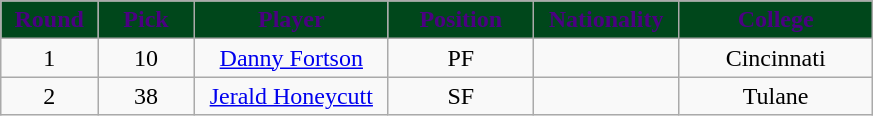<table class="wikitable sortable sortable">
<tr>
<th style="background:#00471B; color:#4B0082" width="10%">Round</th>
<th style="background:#00471B; color:#4B0082" width="10%">Pick</th>
<th style="background:#00471B; color:#4B0082" width="20%">Player</th>
<th style="background:#00471B; color:#4B0082" width="15%">Position</th>
<th style="background:#00471B; color:#4B0082" width="15%">Nationality</th>
<th style="background:#00471B; color:#4B0082" width="20%">College</th>
</tr>
<tr style="text-align: center">
<td>1</td>
<td>10</td>
<td><a href='#'>Danny Fortson</a></td>
<td>PF</td>
<td></td>
<td>Cincinnati</td>
</tr>
<tr style="text-align: center">
<td>2</td>
<td>38</td>
<td><a href='#'>Jerald Honeycutt</a></td>
<td>SF</td>
<td></td>
<td>Tulane</td>
</tr>
</table>
